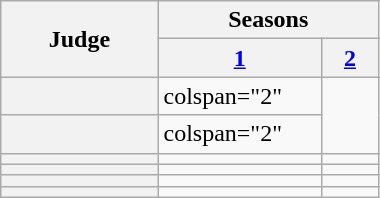<table class="wikitable" style="width:20%">
<tr>
<th rowspan="2" style="width:10%">Judge</th>
<th colspan="2">Seasons</th>
</tr>
<tr>
<th style="width:4%"><a href='#'>1</a></th>
<th style="width:4%"><a href='#'>2</a></th>
</tr>
<tr>
<th scope="row" style="text-align:center"></th>
<td>colspan="2" </td>
</tr>
<tr>
<th scope="row" style="text-align:center"></th>
<td>colspan="2" </td>
</tr>
<tr>
<th scope="row" style="text-align:center"></th>
<td></td>
<td></td>
</tr>
<tr>
<th scope="row" style="text-align:center"></th>
<td></td>
<td></td>
</tr>
<tr>
<th scope="row" style="text-align:center"></th>
<td></td>
<td></td>
</tr>
<tr>
<th scope="row" style="text-align:center"></th>
<td></td>
<td></td>
</tr>
</table>
